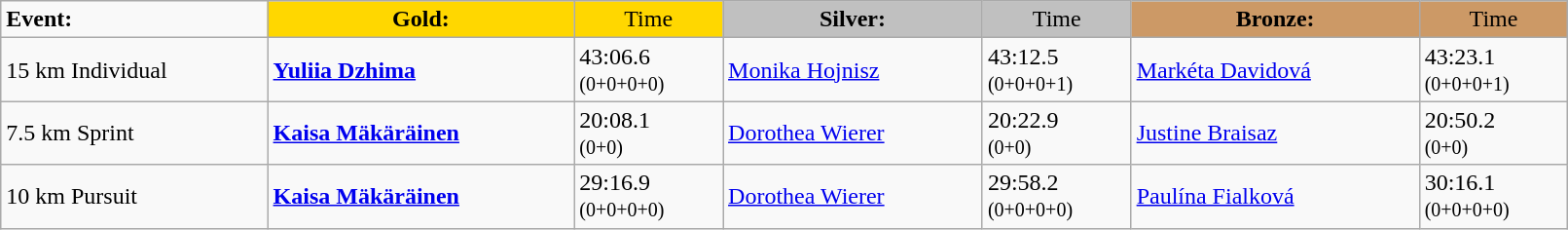<table class="wikitable" width=85%>
<tr>
<td><strong>Event:</strong></td>
<td style="text-align:center;background-color:gold;"><strong>Gold:</strong></td>
<td style="text-align:center;background-color:gold;">Time</td>
<td style="text-align:center;background-color:silver;"><strong>Silver:</strong></td>
<td style="text-align:center;background-color:silver;">Time</td>
<td style="text-align:center;background-color:#CC9966;"><strong>Bronze:</strong></td>
<td style="text-align:center;background-color:#CC9966;">Time</td>
</tr>
<tr>
<td>15 km Individual</td>
<td><strong><a href='#'>Yuliia Dzhima</a></strong><br><small></small></td>
<td>43:06.6<br><small> (0+0+0+0)</small></td>
<td><a href='#'>Monika Hojnisz</a><br><small></small></td>
<td>43:12.5<br><small> (0+0+0+1)</small></td>
<td><a href='#'>Markéta Davidová</a><br><small></small></td>
<td>43:23.1<br><small> (0+0+0+1)</small></td>
</tr>
<tr>
<td>7.5 km Sprint</td>
<td><strong><a href='#'>Kaisa Mäkäräinen</a></strong><br><small></small></td>
<td>20:08.1<br><small>(0+0)</small></td>
<td><a href='#'>Dorothea Wierer</a><br><small></small></td>
<td>20:22.9<br><small>(0+0)</small></td>
<td><a href='#'>Justine Braisaz</a><br><small></small></td>
<td>20:50.2<br><small>(0+0)</small></td>
</tr>
<tr>
<td>10 km Pursuit</td>
<td><strong><a href='#'>Kaisa Mäkäräinen</a></strong><br><small></small></td>
<td>29:16.9<br><small>(0+0+0+0)</small></td>
<td><a href='#'>Dorothea Wierer</a><br><small></small></td>
<td>29:58.2<br><small>(0+0+0+0)</small></td>
<td><a href='#'>Paulína Fialková</a><br><small></small></td>
<td>30:16.1<br><small>(0+0+0+0)</small></td>
</tr>
</table>
